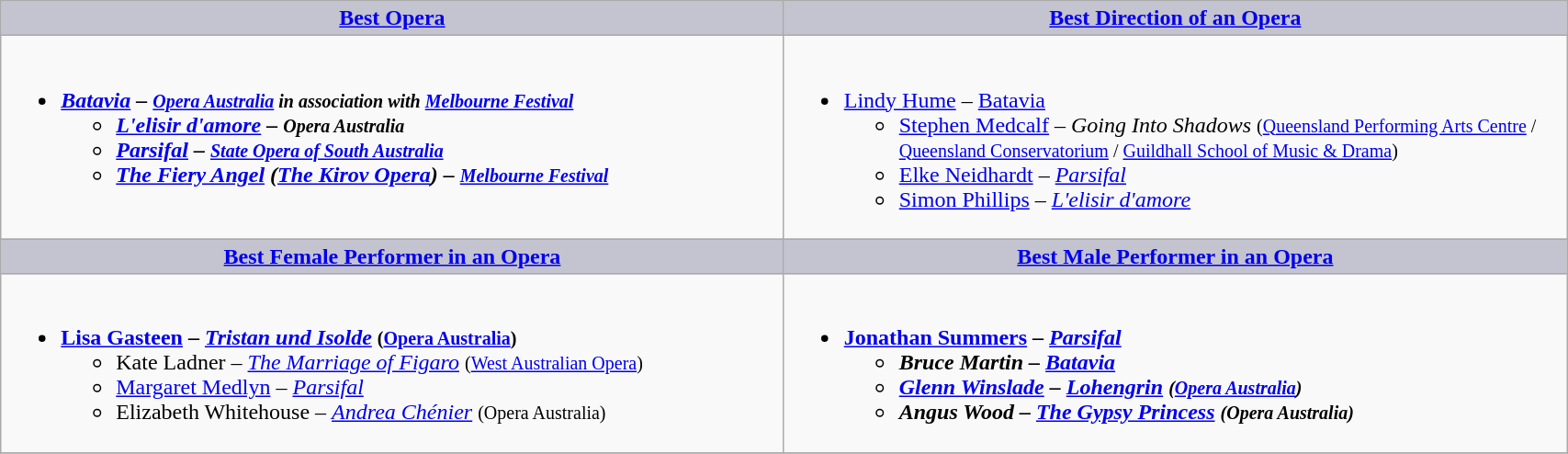<table class=wikitable width="90%" border="1" cellpadding="5" cellspacing="0" align="centre">
<tr>
<th style="background:#C4C3D0;width:50%"><a href='#'>Best Opera</a></th>
<th style="background:#C4C3D0;width:50%"><a href='#'>Best Direction of an Opera</a></th>
</tr>
<tr>
<td valign="top"><br><ul><li><strong><em><a href='#'>Batavia</a><em> – <small><a href='#'>Opera Australia</a> in association with <a href='#'>Melbourne Festival</a></small><strong><ul><li></em><a href='#'>L'elisir d'amore</a><em> – <small>Opera Australia</small></li><li></em><a href='#'>Parsifal</a><em> – <small><a href='#'>State Opera of South Australia</a></small></li><li></em><a href='#'>The Fiery Angel</a><em> (<a href='#'>The Kirov Opera</a>) – <small><a href='#'>Melbourne Festival</a></small></li></ul></li></ul></td>
<td valign="top"><br><ul><li></strong><a href='#'>Lindy Hume</a> – </em><a href='#'>Batavia</a></em></strong><ul><li><a href='#'>Stephen Medcalf</a> – <em>Going Into Shadows</em> <small>(<a href='#'>Queensland Performing Arts Centre</a> / <a href='#'>Queensland Conservatorium</a> / <a href='#'>Guildhall School of Music & Drama</a>)</small></li><li><a href='#'>Elke Neidhardt</a> – <em><a href='#'>Parsifal</a></em></li><li><a href='#'>Simon Phillips</a> – <em><a href='#'>L'elisir d'amore</a></em></li></ul></li></ul></td>
</tr>
<tr>
<th style="background:#C4C3D0;width:50%"><a href='#'>Best Female Performer in an Opera</a></th>
<th style="background:#C4C3D0;width:50%"><a href='#'>Best Male Performer in an Opera</a></th>
</tr>
<tr>
<td valign="top"><br><ul><li><strong><a href='#'>Lisa Gasteen</a> – <em><a href='#'>Tristan und Isolde</a></em> <small>(<a href='#'>Opera Australia</a>)</small></strong><ul><li>Kate Ladner – <em><a href='#'>The Marriage of Figaro</a></em> <small>(<a href='#'>West Australian Opera</a>)</small></li><li><a href='#'>Margaret Medlyn</a> – <em><a href='#'>Parsifal</a></em></li><li>Elizabeth Whitehouse – <em><a href='#'>Andrea Chénier</a></em> <small>(Opera Australia)</small></li></ul></li></ul></td>
<td valign="top"><br><ul><li><strong><a href='#'>Jonathan Summers</a> – <em><a href='#'>Parsifal</a><strong><em><ul><li>Bruce Martin – </em><a href='#'>Batavia</a><em></li><li><a href='#'>Glenn Winslade</a> – </em><a href='#'>Lohengrin</a><em> <small>(<a href='#'>Opera Australia</a>)</small></li><li>Angus Wood – </em><a href='#'>The Gypsy Princess</a><em> <small>(Opera Australia)</small></li></ul></li></ul></td>
</tr>
<tr>
</tr>
</table>
